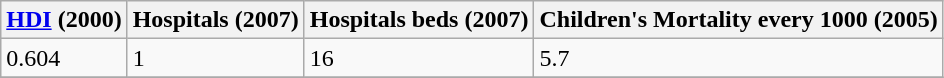<table class="wikitable" border="1">
<tr>
<th><a href='#'>HDI</a> (2000)</th>
<th>Hospitals (2007)</th>
<th>Hospitals beds (2007)</th>
<th>Children's Mortality every 1000 (2005)</th>
</tr>
<tr>
<td>0.604</td>
<td>1</td>
<td>16</td>
<td>5.7</td>
</tr>
<tr>
</tr>
</table>
